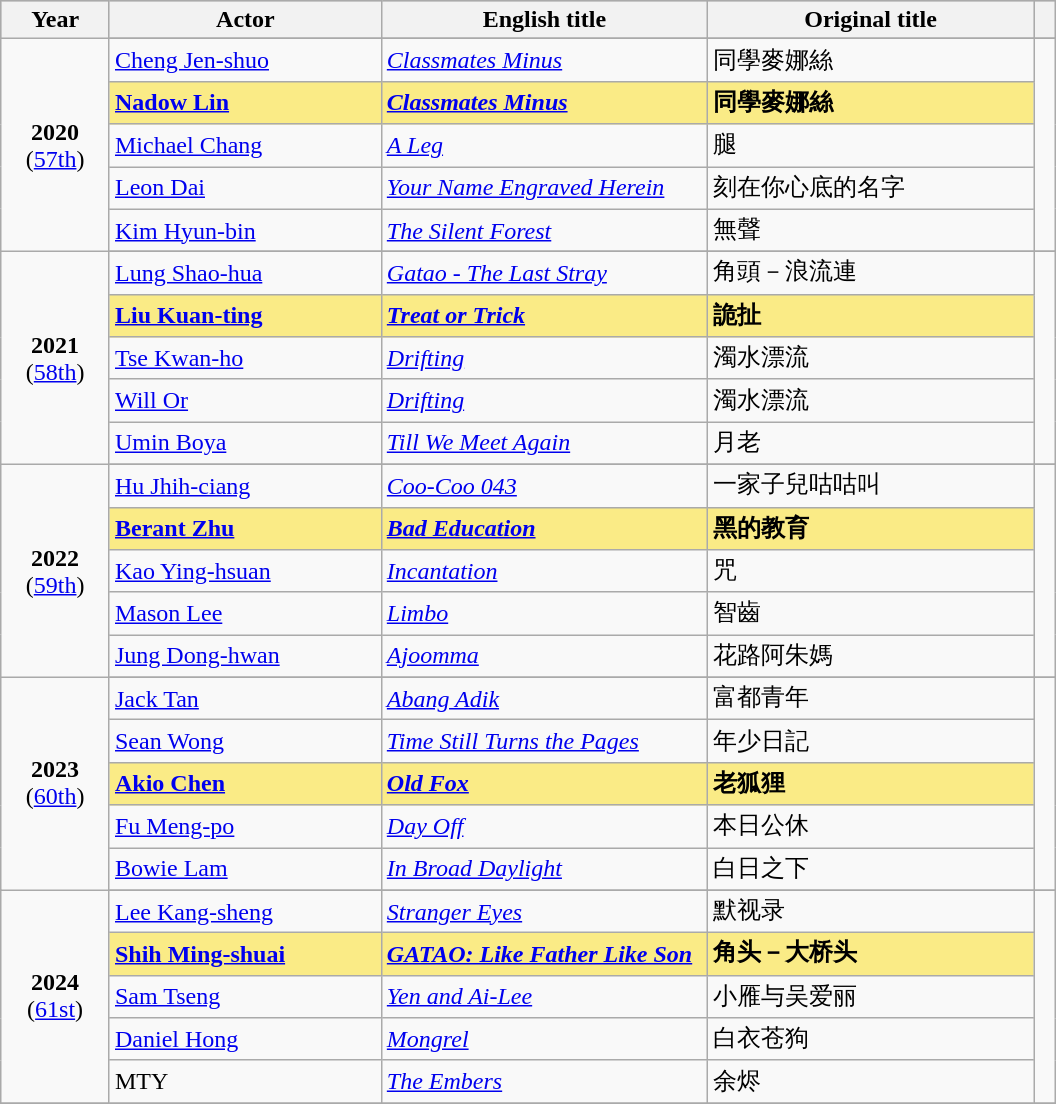<table class="wikitable">
<tr style="background:#bebebe;">
<th style="width:10%;">Year</th>
<th style="width:25%;">Actor</th>
<th style="width:30%;">English title</th>
<th style="width:30%;">Original title</th>
<th style="width:2%;"></th>
</tr>
<tr>
<td rowspan="6" style="text-align:center"><strong>2020</strong><br>(<a href='#'>57th</a>)</td>
</tr>
<tr>
<td><a href='#'>Cheng Jen-shuo</a></td>
<td><em><a href='#'>Classmates Minus</a></em></td>
<td>同學麥娜絲</td>
<td rowspan=5></td>
</tr>
<tr style="background:#FAEB86">
<td><strong><a href='#'>Nadow Lin</a></strong></td>
<td><strong><em><a href='#'>Classmates Minus</a></em></strong></td>
<td><strong>同學麥娜絲</strong></td>
</tr>
<tr>
<td><a href='#'>Michael Chang</a></td>
<td><em><a href='#'>A Leg</a></em></td>
<td>腿</td>
</tr>
<tr>
<td><a href='#'>Leon Dai</a></td>
<td><em><a href='#'>Your Name Engraved Herein</a></em></td>
<td>刻在你心底的名字</td>
</tr>
<tr>
<td><a href='#'>Kim Hyun-bin</a></td>
<td><em><a href='#'>The Silent Forest</a></em></td>
<td>無聲</td>
</tr>
<tr>
<td rowspan="6" style="text-align:center"><strong>2021</strong><br>(<a href='#'>58th</a>)</td>
</tr>
<tr>
<td><a href='#'>Lung Shao-hua</a></td>
<td><em><a href='#'>Gatao - The Last Stray</a></em></td>
<td>角頭－浪流連</td>
<td rowspan=5></td>
</tr>
<tr style="background:#FAEB86">
<td><strong><a href='#'>Liu Kuan-ting</a></strong></td>
<td><strong><em><a href='#'>Treat or Trick</a></em></strong></td>
<td><strong>詭扯</strong></td>
</tr>
<tr>
<td><a href='#'>Tse Kwan-ho</a></td>
<td><em><a href='#'>Drifting</a></em></td>
<td>濁水漂流</td>
</tr>
<tr>
<td><a href='#'>Will Or</a></td>
<td><em><a href='#'>Drifting</a></em></td>
<td>濁水漂流</td>
</tr>
<tr>
<td><a href='#'>Umin Boya</a></td>
<td><em><a href='#'>Till We Meet Again</a></em></td>
<td>月老</td>
</tr>
<tr>
<td rowspan="6" style="text-align:center"><strong>2022</strong><br>(<a href='#'>59th</a>)</td>
</tr>
<tr>
<td><a href='#'>Hu Jhih-ciang</a></td>
<td><em><a href='#'>Coo-Coo 043</a></em></td>
<td>一家子兒咕咕叫</td>
<td rowspan=5></td>
</tr>
<tr style="background:#FAEB86">
<td><strong><a href='#'>Berant Zhu</a></strong></td>
<td><strong><em><a href='#'>Bad Education</a></em></strong></td>
<td><strong>黑的教育</strong></td>
</tr>
<tr>
<td><a href='#'>Kao Ying-hsuan</a></td>
<td><em><a href='#'>Incantation</a></em></td>
<td>咒</td>
</tr>
<tr>
<td><a href='#'>Mason Lee</a></td>
<td><em><a href='#'>Limbo</a></em></td>
<td>智齒</td>
</tr>
<tr>
<td><a href='#'>Jung Dong-hwan</a></td>
<td><em><a href='#'>Ajoomma</a></em></td>
<td>花路阿朱媽</td>
</tr>
<tr>
<td rowspan="6" style="text-align:center"><strong>2023</strong><br>(<a href='#'>60th</a>)</td>
</tr>
<tr>
<td><a href='#'>Jack Tan</a></td>
<td><em><a href='#'>Abang Adik</a></em></td>
<td>富都青年</td>
<td rowspan=5></td>
</tr>
<tr>
<td><a href='#'>Sean Wong</a></td>
<td><em><a href='#'>Time Still Turns the Pages</a></em></td>
<td>年少日記</td>
</tr>
<tr style="background:#FAEB86">
<td><strong><a href='#'>Akio Chen</a></strong></td>
<td><strong><em><a href='#'>Old Fox</a></em></strong></td>
<td><strong>老狐狸</strong></td>
</tr>
<tr>
<td><a href='#'>Fu Meng-po</a></td>
<td><em><a href='#'>Day Off</a></em></td>
<td>本日公休</td>
</tr>
<tr>
<td><a href='#'>Bowie Lam</a></td>
<td><em><a href='#'>In Broad Daylight</a></em></td>
<td>白日之下</td>
</tr>
<tr>
<td rowspan="6" style="text-align:center"><strong>2024</strong><br>(<a href='#'>61st</a>)</td>
</tr>
<tr>
<td><a href='#'>Lee Kang-sheng</a></td>
<td><em><a href='#'>Stranger Eyes</a></em></td>
<td>默视录</td>
<td rowspan=5></td>
</tr>
<tr style="background:#FAEB86">
<td><strong><a href='#'>Shih Ming-shuai</a></strong></td>
<td><strong><em><a href='#'>GATAO: Like Father Like Son</a></em></strong></td>
<td><strong>角头－大桥头</strong></td>
</tr>
<tr>
<td><a href='#'>Sam Tseng</a></td>
<td><em><a href='#'>Yen and Ai-Lee</a></em></td>
<td>小雁与吴爱丽</td>
</tr>
<tr>
<td><a href='#'>Daniel Hong</a></td>
<td><em><a href='#'>Mongrel</a></em></td>
<td>白衣苍狗</td>
</tr>
<tr>
<td>MTY</td>
<td><em><a href='#'>The Embers</a></em></td>
<td>余烬</td>
</tr>
<tr>
</tr>
</table>
